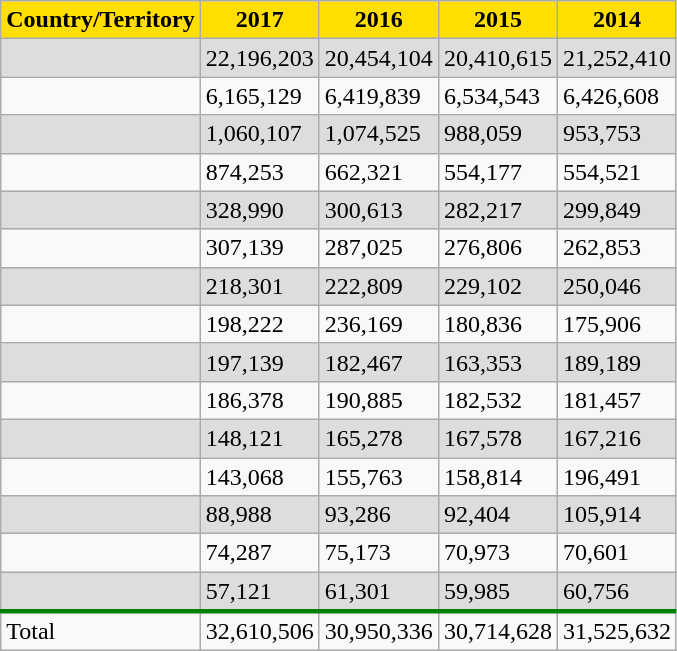<table class="wikitable sortable collapsible collapsed">
<tr>
<th style=background:#ffde00>Country/Territory</th>
<th style=background:#ffde00>2017</th>
<th style=background:#ffde00>2016</th>
<th style=background:#ffde00>2015</th>
<th style=background:#ffde00>2014</th>
</tr>
<tr style=background-color:#DDDDDD;">
<td></td>
<td>22,196,203</td>
<td>20,454,104</td>
<td>20,410,615</td>
<td>21,252,410</td>
</tr>
<tr>
<td></td>
<td>6,165,129</td>
<td>6,419,839</td>
<td>6,534,543</td>
<td>6,426,608</td>
</tr>
<tr style=background-color:#DDDDDD;">
<td></td>
<td>1,060,107</td>
<td>1,074,525</td>
<td>988,059</td>
<td>953,753</td>
</tr>
<tr>
<td></td>
<td>874,253</td>
<td>662,321</td>
<td>554,177</td>
<td>554,521</td>
</tr>
<tr style=background-color:#DDDDDD;">
<td></td>
<td>328,990</td>
<td>300,613</td>
<td>282,217</td>
<td>299,849</td>
</tr>
<tr>
<td></td>
<td>307,139</td>
<td>287,025</td>
<td>276,806</td>
<td>262,853</td>
</tr>
<tr style=background-color:#DDDDDD;">
<td></td>
<td>218,301</td>
<td>222,809</td>
<td>229,102</td>
<td>250,046</td>
</tr>
<tr>
<td></td>
<td>198,222</td>
<td>236,169</td>
<td>180,836</td>
<td>175,906</td>
</tr>
<tr style=background-color:#DDDDDD;">
<td></td>
<td>197,139</td>
<td>182,467</td>
<td>163,353</td>
<td>189,189</td>
</tr>
<tr>
<td></td>
<td>186,378</td>
<td>190,885</td>
<td>182,532</td>
<td>181,457</td>
</tr>
<tr style=background-color:#DDDDDD;">
<td></td>
<td>148,121</td>
<td>165,278</td>
<td>167,578</td>
<td>167,216</td>
</tr>
<tr>
<td></td>
<td>143,068</td>
<td>155,763</td>
<td>158,814</td>
<td>196,491</td>
</tr>
<tr style=background-color:#DDDDDD;">
<td></td>
<td>88,988</td>
<td>93,286</td>
<td>92,404</td>
<td>105,914</td>
</tr>
<tr>
<td></td>
<td>74,287</td>
<td>75,173</td>
<td>70,973</td>
<td>70,601</td>
</tr>
<tr style=background-color:#DDDDDD;">
<td></td>
<td>57,121</td>
<td>61,301</td>
<td>59,985</td>
<td>60,756</td>
</tr>
<tr style="border-top:3px solid green;">
<td>Total</td>
<td>32,610,506</td>
<td>30,950,336</td>
<td>30,714,628</td>
<td>31,525,632</td>
</tr>
</table>
